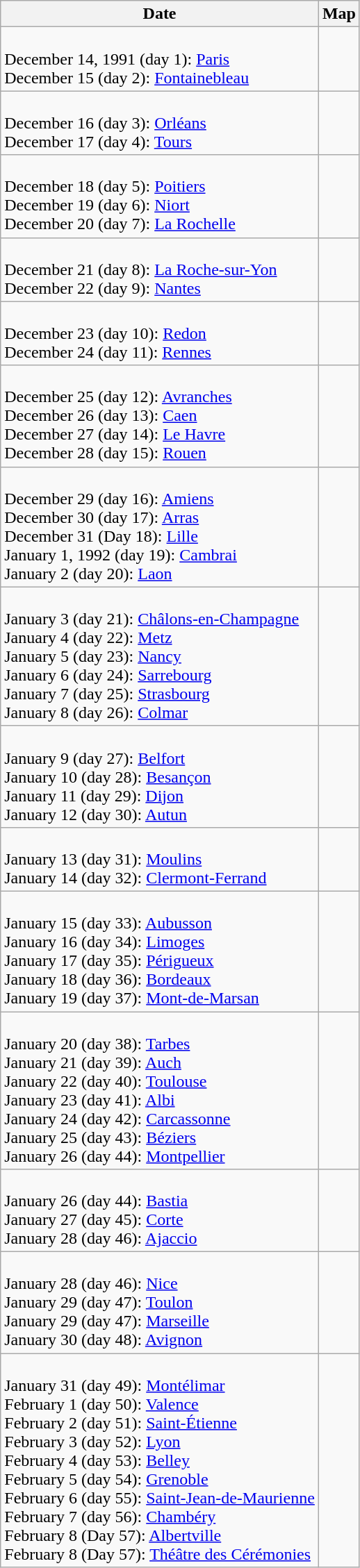<table class="wikitable">
<tr>
<th>Date</th>
<th>Map</th>
</tr>
<tr>
<td><br>December 14, 1991 (day 1): <a href='#'>Paris</a><br>
December 15 (day 2): <a href='#'>Fontainebleau</a></td>
<td></td>
</tr>
<tr>
<td><br>December 16 (day 3): <a href='#'>Orléans</a><br>
December 17 (day 4): <a href='#'>Tours</a><br></td>
<td></td>
</tr>
<tr>
<td><br>December 18 (day 5): <a href='#'>Poitiers</a><br>
December 19 (day 6): <a href='#'>Niort</a><br>
December 20 (day 7): <a href='#'>La Rochelle</a></td>
<td></td>
</tr>
<tr>
<td><br>December 21 (day 8): <a href='#'>La Roche-sur-Yon</a><br>
December 22 (day 9): <a href='#'>Nantes</a></td>
<td></td>
</tr>
<tr>
<td><br>December 23 (day 10): <a href='#'>Redon</a><br>
December 24 (day 11): <a href='#'>Rennes</a></td>
<td></td>
</tr>
<tr>
<td><br>December 25 (day 12): <a href='#'>Avranches</a><br>
December 26 (day 13): <a href='#'>Caen</a><br>
December 27 (day 14): <a href='#'>Le Havre</a><br>
December 28 (day 15): <a href='#'>Rouen</a></td>
<td></td>
</tr>
<tr>
<td><br>December 29 (day 16): <a href='#'>Amiens</a><br>
December 30 (day 17): <a href='#'>Arras</a><br>
December 31 (Day 18): <a href='#'>Lille</a><br>
January 1, 1992 (day 19): <a href='#'>Cambrai</a><br>
January 2 (day 20): <a href='#'>Laon</a></td>
<td></td>
</tr>
<tr>
<td><br>January 3 (day 21): <a href='#'>Châlons-en-Champagne</a><br>
January 4 (day 22): <a href='#'>Metz</a><br>
January 5 (day 23): <a href='#'>Nancy</a><br>
January 6 (day 24): <a href='#'>Sarrebourg</a><br>
January 7 (day 25): <a href='#'>Strasbourg</a><br>
January 8 (day 26): <a href='#'>Colmar</a></td>
<td></td>
</tr>
<tr>
<td><br>January 9 (day 27): <a href='#'>Belfort</a><br>
January 10 (day 28): <a href='#'>Besançon</a><br>
January 11 (day 29): <a href='#'>Dijon</a><br>
January 12 (day 30): <a href='#'>Autun</a></td>
<td></td>
</tr>
<tr>
<td><br>January 13 (day 31): <a href='#'>Moulins</a><br>
January 14 (day 32): <a href='#'>Clermont-Ferrand</a></td>
<td></td>
</tr>
<tr>
<td><br>January 15 (day 33): <a href='#'>Aubusson</a><br>
January 16 (day 34): <a href='#'>Limoges</a><br>
January 17 (day 35): <a href='#'>Périgueux</a><br>
January 18 (day 36): <a href='#'>Bordeaux</a><br>
January 19 (day 37): <a href='#'>Mont-de-Marsan</a></td>
<td></td>
</tr>
<tr>
<td><br>January 20 (day 38): <a href='#'>Tarbes</a><br>
January 21 (day 39): <a href='#'>Auch</a><br>
January 22 (day 40): <a href='#'>Toulouse</a><br>
January 23 (day 41): <a href='#'>Albi</a><br>
January 24 (day 42): <a href='#'>Carcassonne</a><br>
January 25 (day 43): <a href='#'>Béziers</a><br>
January 26 (day 44): <a href='#'>Montpellier</a></td>
<td></td>
</tr>
<tr>
<td><br>January 26 (day 44): <a href='#'>Bastia</a><br>
January 27 (day 45): <a href='#'>Corte</a><br>
January 28 (day 46): <a href='#'>Ajaccio</a></td>
<td></td>
</tr>
<tr>
<td><br>January 28 (day 46): <a href='#'>Nice</a><br>
January 29 (day 47): <a href='#'>Toulon</a><br>
January 29 (day 47): <a href='#'>Marseille</a><br>
January 30 (day 48): <a href='#'>Avignon</a></td>
<td></td>
</tr>
<tr>
<td><br>January 31 (day 49): <a href='#'>Montélimar</a><br>
February 1 (day 50): <a href='#'>Valence</a><br>
February 2 (day 51): <a href='#'>Saint-Étienne</a><br>
February 3 (day 52): <a href='#'>Lyon</a><br>
February 4 (day 53): <a href='#'>Belley</a><br>
February 5 (day 54): <a href='#'>Grenoble</a><br>
February 6 (day 55): <a href='#'>Saint-Jean-de-Maurienne</a><br>
February 7 (day 56): <a href='#'>Chambéry</a><br>
February 8 (Day 57): <a href='#'>Albertville</a><br>
February 8 (Day 57): <a href='#'>Théâtre des Cérémonies</a></td>
<td></td>
</tr>
</table>
